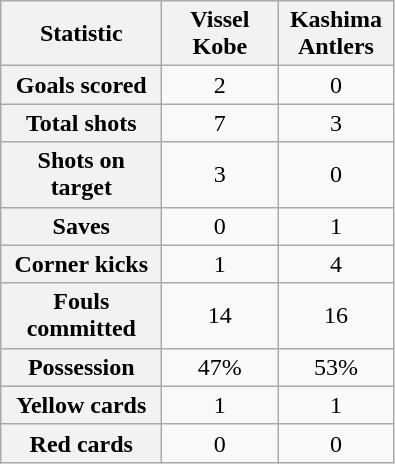<table class="wikitable plainrowheaders" style="text-align: center">
<tr>
<th scope=col width=100>Statistic</th>
<th scope=col width=70>Vissel Kobe</th>
<th scope=col width=70>Kashima Antlers</th>
</tr>
<tr>
<th scope=row>Goals scored</th>
<td>2</td>
<td>0</td>
</tr>
<tr>
<th scope=row>Total shots</th>
<td>7</td>
<td>3</td>
</tr>
<tr>
<th scope=row>Shots on target</th>
<td>3</td>
<td>0</td>
</tr>
<tr>
<th scope=row>Saves</th>
<td>0</td>
<td>1</td>
</tr>
<tr>
<th scope=row>Corner kicks</th>
<td>1</td>
<td>4</td>
</tr>
<tr>
<th scope=row>Fouls committed</th>
<td>14</td>
<td>16</td>
</tr>
<tr>
<th scope=row>Possession</th>
<td>47%</td>
<td>53%</td>
</tr>
<tr>
<th scope=row>Yellow cards</th>
<td>1</td>
<td>1</td>
</tr>
<tr>
<th scope=row>Red cards</th>
<td>0</td>
<td>0</td>
</tr>
</table>
